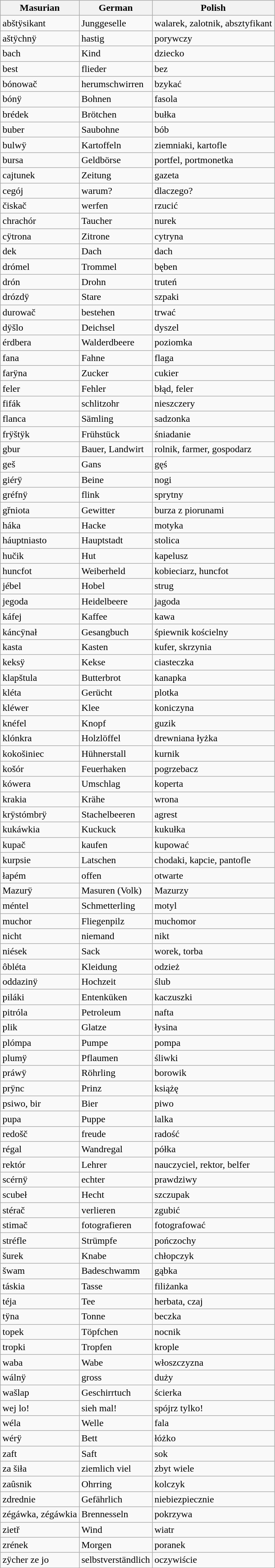<table class="wikitable">
<tr>
<th>Masurian</th>
<th>German</th>
<th>Polish</th>
</tr>
<tr>
<td>abštÿsikant</td>
<td>Junggeselle</td>
<td>walarek, zalotnik, absztyfikant</td>
</tr>
<tr>
<td>aštÿchnÿ</td>
<td>hastig</td>
<td>porywczy</td>
</tr>
<tr>
<td>bach</td>
<td>Kind</td>
<td>dziecko</td>
</tr>
<tr>
<td>best</td>
<td>flieder</td>
<td>bez</td>
</tr>
<tr>
<td>bónowač</td>
<td>herumschwirren</td>
<td>bzykać</td>
</tr>
<tr>
<td>bónÿ</td>
<td>Bohnen</td>
<td>fasola</td>
</tr>
<tr>
<td>brédek</td>
<td>Brötchen</td>
<td>bułka</td>
</tr>
<tr>
<td>buber</td>
<td>Saubohne</td>
<td>bób</td>
</tr>
<tr>
<td>bulwÿ</td>
<td>Kartoffeln</td>
<td>ziemniaki, kartofle</td>
</tr>
<tr>
<td>bursa</td>
<td>Geldbörse</td>
<td>portfel, portmonetka</td>
</tr>
<tr>
<td>cajtunek</td>
<td>Zeitung</td>
<td>gazeta</td>
</tr>
<tr>
<td>cegój</td>
<td>warum?</td>
<td>dlaczego?</td>
</tr>
<tr>
<td>čiskač</td>
<td>werfen</td>
<td>rzucić</td>
</tr>
<tr>
<td>chrachór</td>
<td>Taucher</td>
<td>nurek</td>
</tr>
<tr>
<td>cÿtrona</td>
<td>Zitrone</td>
<td>cytryna</td>
</tr>
<tr>
<td>dek</td>
<td>Dach</td>
<td>dach</td>
</tr>
<tr>
<td>drómel</td>
<td>Trommel</td>
<td>bęben</td>
</tr>
<tr>
<td>drón</td>
<td>Drohn</td>
<td>truteń</td>
</tr>
<tr>
<td>drózdÿ</td>
<td>Stare</td>
<td>szpaki</td>
</tr>
<tr>
<td>durowač</td>
<td>bestehen</td>
<td>trwać</td>
</tr>
<tr>
<td>dÿšlo</td>
<td>Deichsel</td>
<td>dyszel</td>
</tr>
<tr>
<td>érdbera</td>
<td>Walderdbeere</td>
<td>poziomka</td>
</tr>
<tr>
<td>fana</td>
<td>Fahne</td>
<td>flaga</td>
</tr>
<tr>
<td>farÿna</td>
<td>Zucker</td>
<td>cukier</td>
</tr>
<tr>
<td>feler</td>
<td>Fehler</td>
<td>błąd, feler</td>
</tr>
<tr>
<td>fifák</td>
<td>schlitzohr</td>
<td>nieszczery</td>
</tr>
<tr>
<td>flanca</td>
<td>Sämling</td>
<td>sadzonka</td>
</tr>
<tr>
<td>frÿštÿk</td>
<td>Frühstück</td>
<td>śniadanie</td>
</tr>
<tr>
<td>gbur</td>
<td>Bauer, Landwirt</td>
<td>rolnik, farmer, gospodarz</td>
</tr>
<tr>
<td>geš</td>
<td>Gans</td>
<td>gęś</td>
</tr>
<tr>
<td>giérÿ</td>
<td>Beine</td>
<td>nogi</td>
</tr>
<tr>
<td>gréfnÿ</td>
<td>flink</td>
<td>sprytny</td>
</tr>
<tr>
<td>gřniota</td>
<td>Gewitter</td>
<td>burza z piorunami</td>
</tr>
<tr>
<td>háka</td>
<td>Hacke</td>
<td>motyka</td>
</tr>
<tr>
<td>háuptniasto</td>
<td>Hauptstadt</td>
<td>stolica</td>
</tr>
<tr>
<td>hučik</td>
<td>Hut</td>
<td>kapelusz</td>
</tr>
<tr>
<td>huncfot</td>
<td>Weiberheld</td>
<td>kobieciarz, huncfot</td>
</tr>
<tr>
<td>jébel</td>
<td>Hobel</td>
<td>strug</td>
</tr>
<tr>
<td>jegoda</td>
<td>Heidelbeere</td>
<td>jagoda</td>
</tr>
<tr>
<td>káfej</td>
<td>Kaffee</td>
<td>kawa</td>
</tr>
<tr>
<td>káncÿnał</td>
<td>Gesangbuch</td>
<td>śpiewnik kościelny</td>
</tr>
<tr>
<td>kasta</td>
<td>Kasten</td>
<td>kufer, skrzynia</td>
</tr>
<tr>
<td>keksÿ</td>
<td>Kekse</td>
<td>ciasteczka</td>
</tr>
<tr>
<td>klapštula</td>
<td>Butterbrot</td>
<td>kanapka</td>
</tr>
<tr>
<td>kléta</td>
<td>Gerücht</td>
<td>plotka</td>
</tr>
<tr>
<td>kléwer</td>
<td>Klee</td>
<td>koniczyna</td>
</tr>
<tr>
<td>knéfel</td>
<td>Knopf</td>
<td>guzik</td>
</tr>
<tr>
<td>klónkra</td>
<td>Holzlöffel</td>
<td>drewniana łyżka</td>
</tr>
<tr>
<td>kokošiniec</td>
<td>Hühnerstall</td>
<td>kurnik</td>
</tr>
<tr>
<td>košór</td>
<td>Feuerhaken</td>
<td>pogrzebacz</td>
</tr>
<tr>
<td>kówera</td>
<td>Umschlag</td>
<td>koperta</td>
</tr>
<tr>
<td>krakia</td>
<td>Krähe</td>
<td>wrona</td>
</tr>
<tr>
<td>krÿstómbrÿ</td>
<td>Stachelbeeren</td>
<td>agrest</td>
</tr>
<tr>
<td>kukáwkia</td>
<td>Kuckuck</td>
<td>kukułka</td>
</tr>
<tr>
<td>kupač</td>
<td>kaufen</td>
<td>kupować</td>
</tr>
<tr>
<td>kurpsie</td>
<td>Latschen</td>
<td>chodaki, kapcie, pantofle</td>
</tr>
<tr>
<td>łapém</td>
<td>offen</td>
<td>otwarte</td>
</tr>
<tr>
<td>Mazurÿ</td>
<td>Masuren (Volk)</td>
<td>Mazurzy</td>
</tr>
<tr>
<td>méntel</td>
<td>Schmetterling</td>
<td>motyl</td>
</tr>
<tr>
<td>muchor</td>
<td>Fliegenpilz</td>
<td>muchomor</td>
</tr>
<tr>
<td>nicht</td>
<td>niemand</td>
<td>nikt</td>
</tr>
<tr>
<td>niések</td>
<td>Sack</td>
<td>worek, torba</td>
</tr>
<tr>
<td>ôbléta</td>
<td>Kleidung</td>
<td>odzież</td>
</tr>
<tr>
<td>oddazinÿ</td>
<td>Hochzeit</td>
<td>ślub</td>
</tr>
<tr>
<td>piláki</td>
<td>Entenküken</td>
<td>kaczuszki</td>
</tr>
<tr>
<td>pitróla</td>
<td>Petroleum</td>
<td>nafta</td>
</tr>
<tr>
<td>plik</td>
<td>Glatze</td>
<td>łysina</td>
</tr>
<tr>
<td>plómpa</td>
<td>Pumpe</td>
<td>pompa</td>
</tr>
<tr>
<td>plumÿ</td>
<td>Pflaumen</td>
<td>śliwki</td>
</tr>
<tr>
<td>práwÿ</td>
<td>Röhrling</td>
<td>borowik</td>
</tr>
<tr>
<td>prÿnc</td>
<td>Prinz</td>
<td>książę</td>
</tr>
<tr>
<td>psiwo, bir</td>
<td>Bier</td>
<td>piwo</td>
</tr>
<tr>
<td>pupa</td>
<td>Puppe</td>
<td>lalka</td>
</tr>
<tr>
<td>redošč</td>
<td>freude</td>
<td>radość</td>
</tr>
<tr>
<td>régal</td>
<td>Wandregal</td>
<td>półka</td>
</tr>
<tr>
<td>rektór</td>
<td>Lehrer</td>
<td>nauczyciel, rektor, belfer</td>
</tr>
<tr>
<td>scérnÿ</td>
<td>echter</td>
<td>prawdziwy</td>
</tr>
<tr>
<td>scubeł</td>
<td>Hecht</td>
<td>szczupak</td>
</tr>
<tr>
<td>stérač</td>
<td>verlieren</td>
<td>zgubić</td>
</tr>
<tr>
<td>stimač</td>
<td>fotografieren</td>
<td>fotografować</td>
</tr>
<tr>
<td>stréfle</td>
<td>Strümpfe</td>
<td>pończochy</td>
</tr>
<tr>
<td>šurek</td>
<td>Knabe</td>
<td>chłopczyk</td>
</tr>
<tr>
<td>šwam</td>
<td>Badeschwamm</td>
<td>gąbka</td>
</tr>
<tr>
<td>táskia</td>
<td>Tasse</td>
<td>filiżanka</td>
</tr>
<tr>
<td>téja</td>
<td>Tee</td>
<td>herbata, czaj</td>
</tr>
<tr>
<td>tÿna</td>
<td>Tonne</td>
<td>beczka</td>
</tr>
<tr>
<td>topek</td>
<td>Töpfchen</td>
<td>nocnik</td>
</tr>
<tr>
<td>tropki</td>
<td>Tropfen</td>
<td>krople</td>
</tr>
<tr>
<td>waba</td>
<td>Wabe</td>
<td>włoszczyzna</td>
</tr>
<tr>
<td>wálnÿ</td>
<td>gross</td>
<td>duży</td>
</tr>
<tr>
<td>wašlap</td>
<td>Geschirrtuch</td>
<td>ścierka</td>
</tr>
<tr>
<td>wej lo!</td>
<td>sieh mal!</td>
<td>spójrz tylko!</td>
</tr>
<tr>
<td>wéla</td>
<td>Welle</td>
<td>fala</td>
</tr>
<tr>
<td>wérÿ</td>
<td>Bett</td>
<td>łóżko</td>
</tr>
<tr>
<td>zaft</td>
<td>Saft</td>
<td>sok</td>
</tr>
<tr>
<td>za šiła</td>
<td>ziemlich viel</td>
<td>zbyt wiele</td>
</tr>
<tr>
<td>zaûsnik</td>
<td>Ohrring</td>
<td>kolczyk</td>
</tr>
<tr>
<td>zdrednie</td>
<td>Gefährlich</td>
<td>niebiezpiecznie</td>
</tr>
<tr>
<td>zégáwka, zégáwkia</td>
<td>Brennesseln</td>
<td>pokrzywa</td>
</tr>
<tr>
<td>zietř</td>
<td>Wind</td>
<td>wiatr</td>
</tr>
<tr>
<td>zrének</td>
<td>Morgen</td>
<td>poranek</td>
</tr>
<tr>
<td>zÿcher ze jo</td>
<td>selbstverständlich</td>
<td>oczywiście</td>
</tr>
</table>
